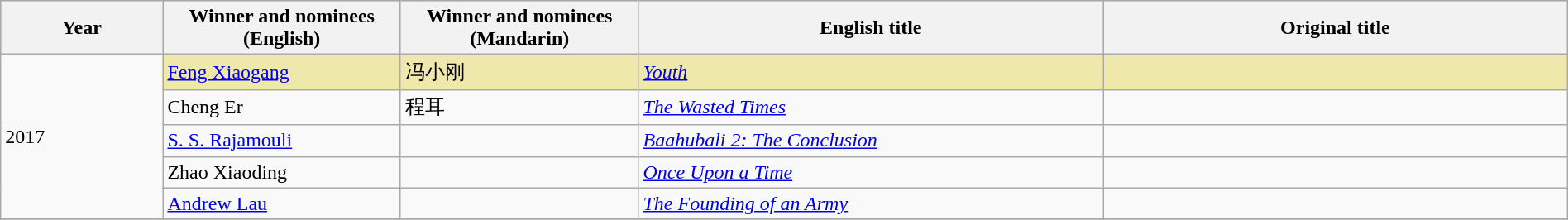<table class="wikitable" style="width:100%;">
<tr style="background:#bebebe">
<th width="100"><strong>Year</strong></th>
<th width="150"><strong>Winner and nominees<br>(English)</strong></th>
<th width="150"><strong>Winner and nominees<br>(Mandarin)</strong></th>
<th width="300"><strong>English title</strong></th>
<th width="300"><strong>Original title</strong></th>
</tr>
<tr>
<td rowspan="5">2017</td>
<td style="background:#EEE8AA;"><a href='#'>Feng Xiaogang</a></td>
<td style="background:#EEE8AA;">冯小刚</td>
<td style="background:#EEE8AA;"><em><a href='#'>Youth</a></em></td>
<td style="background:#EEE8AA;"></td>
</tr>
<tr>
<td>Cheng Er</td>
<td>程耳</td>
<td><em><a href='#'>The Wasted Times</a></em></td>
<td></td>
</tr>
<tr>
<td><a href='#'>S. S. Rajamouli</a></td>
<td></td>
<td><em><a href='#'>Baahubali 2: The Conclusion</a></em></td>
<td></td>
</tr>
<tr>
<td>Zhao Xiaoding</td>
<td></td>
<td><em><a href='#'>Once Upon a Time</a></em></td>
<td></td>
</tr>
<tr>
<td><a href='#'>Andrew Lau</a></td>
<td></td>
<td><em><a href='#'>The Founding of an Army</a></em></td>
<td></td>
</tr>
<tr>
</tr>
</table>
